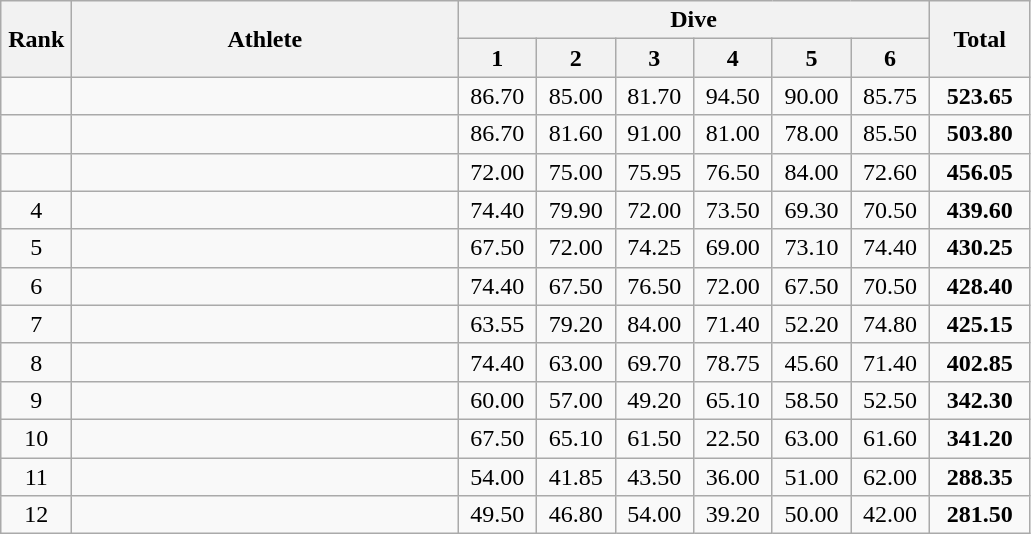<table class=wikitable style="text-align:center">
<tr>
<th rowspan="2" width=40>Rank</th>
<th rowspan="2" width=250>Athlete</th>
<th colspan="6">Dive</th>
<th rowspan="2" width=60>Total</th>
</tr>
<tr>
<th width=45>1</th>
<th width=45>2</th>
<th width=45>3</th>
<th width=45>4</th>
<th width=45>5</th>
<th width=45>6</th>
</tr>
<tr>
<td></td>
<td align=left></td>
<td>86.70</td>
<td>85.00</td>
<td>81.70</td>
<td>94.50</td>
<td>90.00</td>
<td>85.75</td>
<td><strong>523.65</strong></td>
</tr>
<tr>
<td></td>
<td align=left></td>
<td>86.70</td>
<td>81.60</td>
<td>91.00</td>
<td>81.00</td>
<td>78.00</td>
<td>85.50</td>
<td><strong>503.80</strong></td>
</tr>
<tr>
<td></td>
<td align=left></td>
<td>72.00</td>
<td>75.00</td>
<td>75.95</td>
<td>76.50</td>
<td>84.00</td>
<td>72.60</td>
<td><strong>456.05</strong></td>
</tr>
<tr>
<td>4</td>
<td align=left></td>
<td>74.40</td>
<td>79.90</td>
<td>72.00</td>
<td>73.50</td>
<td>69.30</td>
<td>70.50</td>
<td><strong>439.60</strong></td>
</tr>
<tr>
<td>5</td>
<td align=left></td>
<td>67.50</td>
<td>72.00</td>
<td>74.25</td>
<td>69.00</td>
<td>73.10</td>
<td>74.40</td>
<td><strong>430.25</strong></td>
</tr>
<tr>
<td>6</td>
<td align=left></td>
<td>74.40</td>
<td>67.50</td>
<td>76.50</td>
<td>72.00</td>
<td>67.50</td>
<td>70.50</td>
<td><strong>428.40</strong></td>
</tr>
<tr>
<td>7</td>
<td align=left></td>
<td>63.55</td>
<td>79.20</td>
<td>84.00</td>
<td>71.40</td>
<td>52.20</td>
<td>74.80</td>
<td><strong>425.15</strong></td>
</tr>
<tr>
<td>8</td>
<td align=left></td>
<td>74.40</td>
<td>63.00</td>
<td>69.70</td>
<td>78.75</td>
<td>45.60</td>
<td>71.40</td>
<td><strong>402.85</strong></td>
</tr>
<tr>
<td>9</td>
<td align=left></td>
<td>60.00</td>
<td>57.00</td>
<td>49.20</td>
<td>65.10</td>
<td>58.50</td>
<td>52.50</td>
<td><strong>342.30</strong></td>
</tr>
<tr>
<td>10</td>
<td align=left></td>
<td>67.50</td>
<td>65.10</td>
<td>61.50</td>
<td>22.50</td>
<td>63.00</td>
<td>61.60</td>
<td><strong>341.20</strong></td>
</tr>
<tr>
<td>11</td>
<td align=left></td>
<td>54.00</td>
<td>41.85</td>
<td>43.50</td>
<td>36.00</td>
<td>51.00</td>
<td>62.00</td>
<td><strong>288.35</strong></td>
</tr>
<tr>
<td>12</td>
<td align=left></td>
<td>49.50</td>
<td>46.80</td>
<td>54.00</td>
<td>39.20</td>
<td>50.00</td>
<td>42.00</td>
<td><strong>281.50</strong></td>
</tr>
</table>
